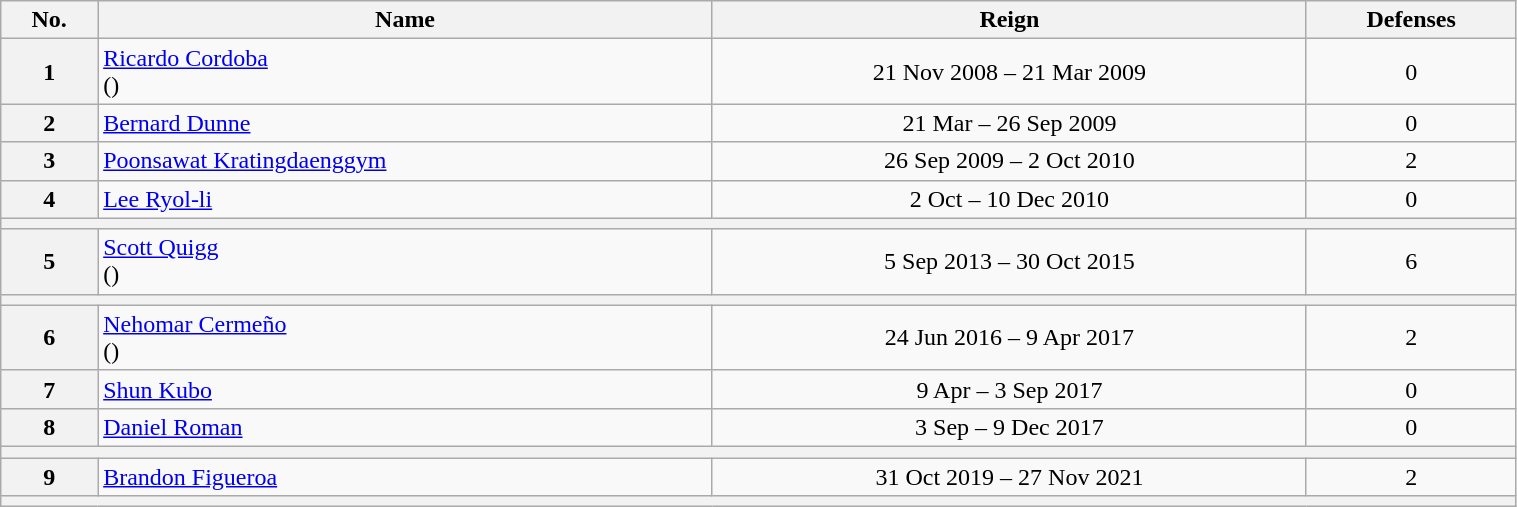<table class="wikitable sortable" style="width:80%">
<tr>
<th>No.</th>
<th>Name</th>
<th>Reign</th>
<th>Defenses</th>
</tr>
<tr align=center>
<th>1</th>
<td align=left><a href='#'>Ricardo Cordoba</a><br>()</td>
<td>21 Nov 2008 – 21 Mar 2009</td>
<td>0</td>
</tr>
<tr align=center>
<th>2</th>
<td align=left><a href='#'>Bernard Dunne</a></td>
<td>21 Mar – 26 Sep 2009</td>
<td>0</td>
</tr>
<tr align=center>
<th>3</th>
<td align=left><a href='#'>Poonsawat Kratingdaenggym</a></td>
<td>26 Sep 2009 – 2 Oct 2010</td>
<td>2</td>
</tr>
<tr align=center>
<th>4</th>
<td align=left><a href='#'>Lee Ryol-li</a></td>
<td>2 Oct – 10 Dec 2010</td>
<td>0</td>
</tr>
<tr align=center>
<th colspan=4></th>
</tr>
<tr align=center>
<th>5</th>
<td align=left><a href='#'>Scott Quigg</a><br>()</td>
<td>5 Sep 2013 – 30 Oct 2015</td>
<td>6</td>
</tr>
<tr align=center>
<th colspan=4></th>
</tr>
<tr align=center>
<th>6</th>
<td align=left><a href='#'>Nehomar Cermeño</a><br>()</td>
<td>24 Jun 2016 – 9 Apr 2017</td>
<td>2</td>
</tr>
<tr align=center>
<th>7</th>
<td align=left><a href='#'>Shun Kubo</a></td>
<td>9 Apr – 3 Sep 2017</td>
<td>0</td>
</tr>
<tr align=center>
<th>8</th>
<td align=left><a href='#'>Daniel Roman</a></td>
<td>3 Sep – 9 Dec 2017</td>
<td>0</td>
</tr>
<tr align=center>
<th colspan=4></th>
</tr>
<tr align=center>
<th>9</th>
<td align=left><a href='#'>Brandon Figueroa</a><br></td>
<td>31 Oct 2019 – 27 Nov 2021</td>
<td>2</td>
</tr>
<tr align=center>
<th colspan=4></th>
</tr>
</table>
